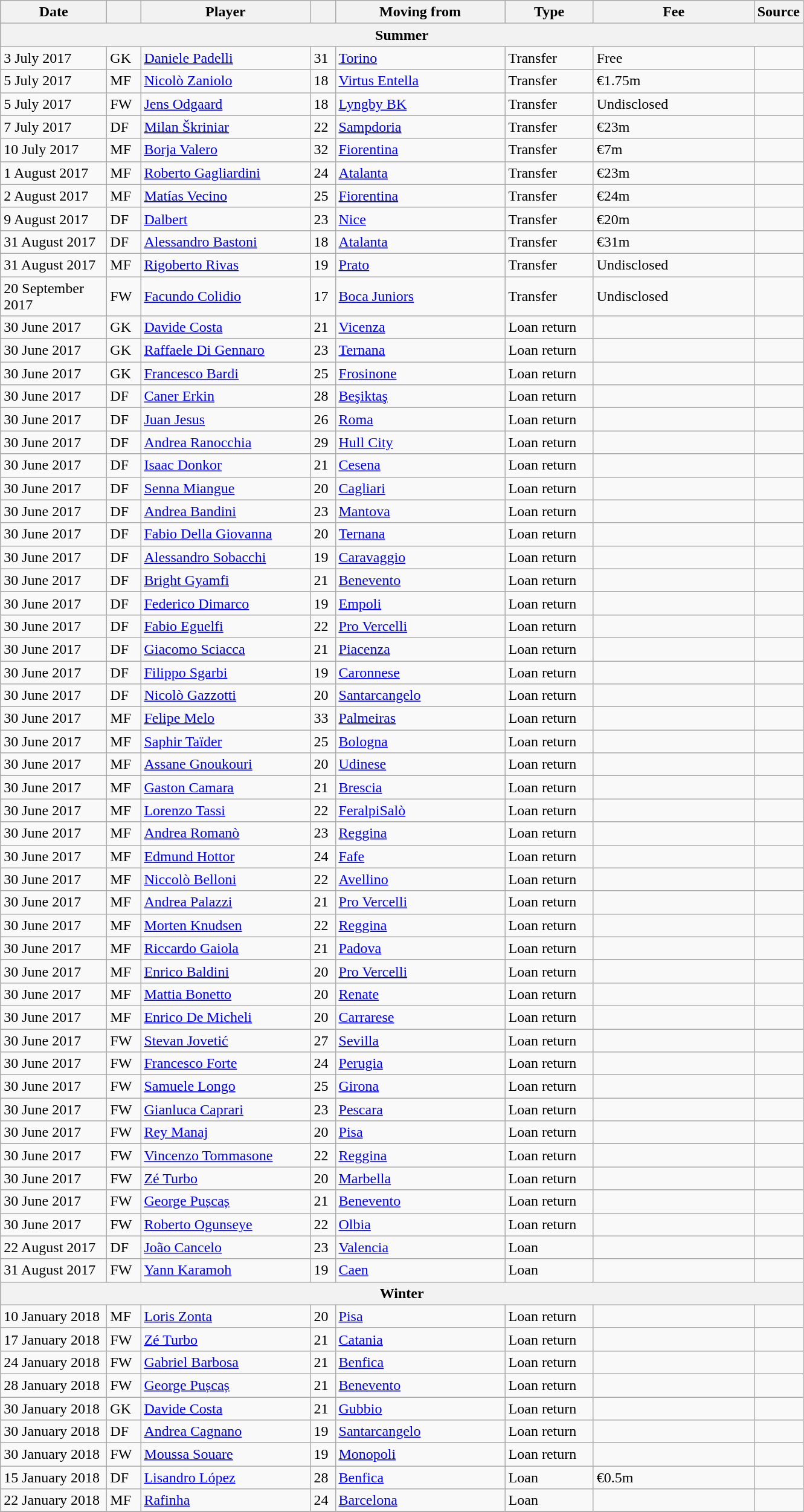<table class="wikitable sortable">
<tr>
<th style="width:110px;">Date</th>
<th style="width:30px;"></th>
<th style="width:180px;">Player</th>
<th style="width:20px;"></th>
<th style="width:180px;">Moving from</th>
<th style="width:90px;" class="unsortable">Type</th>
<th style="width:170px;" class="unsortable">Fee</th>
<th style="width:20px;">Source</th>
</tr>
<tr>
<th colspan=8>Summer</th>
</tr>
<tr>
<td>3 July 2017</td>
<td>GK</td>
<td> <a href='#'>Daniele Padelli</a></td>
<td>31</td>
<td> <a href='#'>Torino</a></td>
<td>Transfer</td>
<td>Free</td>
<td></td>
</tr>
<tr>
<td>5 July 2017</td>
<td>MF</td>
<td> <a href='#'>Nicolò Zaniolo</a></td>
<td>18</td>
<td> <a href='#'>Virtus Entella</a></td>
<td>Transfer</td>
<td>€1.75m</td>
<td></td>
</tr>
<tr>
<td>5 July 2017</td>
<td>FW</td>
<td> <a href='#'>Jens Odgaard</a></td>
<td>18</td>
<td> <a href='#'>Lyngby BK</a></td>
<td>Transfer</td>
<td>Undisclosed</td>
<td></td>
</tr>
<tr>
<td>7 July 2017</td>
<td>DF</td>
<td> <a href='#'>Milan Škriniar</a></td>
<td>22</td>
<td> <a href='#'>Sampdoria</a></td>
<td>Transfer</td>
<td>€23m</td>
<td></td>
</tr>
<tr>
<td>10 July 2017</td>
<td>MF</td>
<td> <a href='#'>Borja Valero</a></td>
<td>32</td>
<td> <a href='#'>Fiorentina</a></td>
<td>Transfer</td>
<td>€7m</td>
<td></td>
</tr>
<tr>
<td>1 August 2017</td>
<td>MF</td>
<td> <a href='#'>Roberto Gagliardini</a></td>
<td>24</td>
<td> <a href='#'>Atalanta</a></td>
<td>Transfer</td>
<td>€23m</td>
<td></td>
</tr>
<tr>
<td>2 August 2017</td>
<td>MF</td>
<td> <a href='#'>Matías Vecino</a></td>
<td>25</td>
<td> <a href='#'>Fiorentina</a></td>
<td>Transfer</td>
<td>€24m</td>
<td></td>
</tr>
<tr>
<td>9 August 2017</td>
<td>DF</td>
<td> <a href='#'>Dalbert</a></td>
<td>23</td>
<td> <a href='#'>Nice</a></td>
<td>Transfer</td>
<td>€20m</td>
<td></td>
</tr>
<tr>
<td>31 August 2017</td>
<td>DF</td>
<td> <a href='#'>Alessandro Bastoni</a></td>
<td>18</td>
<td> <a href='#'>Atalanta</a></td>
<td>Transfer</td>
<td>€31m</td>
<td></td>
</tr>
<tr>
<td>31 August 2017</td>
<td>MF</td>
<td> <a href='#'>Rigoberto Rivas</a></td>
<td>19</td>
<td> <a href='#'>Prato</a></td>
<td>Transfer</td>
<td>Undisclosed</td>
<td></td>
</tr>
<tr>
<td>20 September 2017</td>
<td>FW</td>
<td> <a href='#'>Facundo Colidio</a></td>
<td>17</td>
<td> <a href='#'>Boca Juniors</a></td>
<td>Transfer</td>
<td>Undisclosed</td>
<td></td>
</tr>
<tr>
<td>30 June 2017</td>
<td>GK</td>
<td> <a href='#'>Davide Costa</a></td>
<td>21</td>
<td> <a href='#'>Vicenza</a></td>
<td>Loan return</td>
<td></td>
<td></td>
</tr>
<tr>
<td>30 June 2017</td>
<td>GK</td>
<td> <a href='#'>Raffaele Di Gennaro</a></td>
<td>23</td>
<td> <a href='#'>Ternana</a></td>
<td>Loan return</td>
<td></td>
<td></td>
</tr>
<tr>
<td>30 June 2017</td>
<td>GK</td>
<td> <a href='#'>Francesco Bardi</a></td>
<td>25</td>
<td> <a href='#'>Frosinone</a></td>
<td>Loan return</td>
<td></td>
<td></td>
</tr>
<tr>
<td>30 June 2017</td>
<td>DF</td>
<td> <a href='#'>Caner Erkin</a></td>
<td>28</td>
<td> <a href='#'>Beşiktaş</a></td>
<td>Loan return</td>
<td></td>
<td></td>
</tr>
<tr>
<td>30 June 2017</td>
<td>DF</td>
<td> <a href='#'>Juan Jesus</a></td>
<td>26</td>
<td> <a href='#'>Roma</a></td>
<td>Loan return</td>
<td></td>
<td></td>
</tr>
<tr>
<td>30 June 2017</td>
<td>DF</td>
<td> <a href='#'>Andrea Ranocchia</a></td>
<td>29</td>
<td> <a href='#'>Hull City</a></td>
<td>Loan return</td>
<td></td>
<td></td>
</tr>
<tr>
<td>30 June 2017</td>
<td>DF</td>
<td> <a href='#'>Isaac Donkor</a></td>
<td>21</td>
<td> <a href='#'>Cesena</a></td>
<td>Loan return</td>
<td></td>
<td></td>
</tr>
<tr>
<td>30 June 2017</td>
<td>DF</td>
<td> <a href='#'>Senna Miangue</a></td>
<td>20</td>
<td> <a href='#'>Cagliari</a></td>
<td>Loan return</td>
<td></td>
<td></td>
</tr>
<tr>
<td>30 June 2017</td>
<td>DF</td>
<td> <a href='#'>Andrea Bandini</a></td>
<td>23</td>
<td> <a href='#'>Mantova</a></td>
<td>Loan return</td>
<td></td>
<td></td>
</tr>
<tr>
<td>30 June 2017</td>
<td>DF</td>
<td> <a href='#'>Fabio Della Giovanna</a></td>
<td>20</td>
<td> <a href='#'>Ternana</a></td>
<td>Loan return</td>
<td></td>
<td></td>
</tr>
<tr>
<td>30 June 2017</td>
<td>DF</td>
<td> <a href='#'>Alessandro Sobacchi</a></td>
<td>19</td>
<td> <a href='#'>Caravaggio</a></td>
<td>Loan return</td>
<td></td>
<td></td>
</tr>
<tr>
<td>30 June 2017</td>
<td>DF</td>
<td> <a href='#'>Bright Gyamfi</a></td>
<td>21</td>
<td> <a href='#'>Benevento</a></td>
<td>Loan return</td>
<td></td>
<td></td>
</tr>
<tr>
<td>30 June 2017</td>
<td>DF</td>
<td> <a href='#'>Federico Dimarco</a></td>
<td>19</td>
<td> <a href='#'>Empoli</a></td>
<td>Loan return</td>
<td></td>
<td></td>
</tr>
<tr>
<td>30 June 2017</td>
<td>DF</td>
<td> <a href='#'>Fabio Eguelfi</a></td>
<td>22</td>
<td> <a href='#'>Pro Vercelli</a></td>
<td>Loan return</td>
<td></td>
<td></td>
</tr>
<tr>
<td>30 June 2017</td>
<td>DF</td>
<td> <a href='#'>Giacomo Sciacca</a></td>
<td>21</td>
<td> <a href='#'>Piacenza</a></td>
<td>Loan return</td>
<td></td>
<td></td>
</tr>
<tr>
<td>30 June 2017</td>
<td>DF</td>
<td> <a href='#'>Filippo Sgarbi</a></td>
<td>19</td>
<td> <a href='#'>Caronnese</a></td>
<td>Loan return</td>
<td></td>
<td></td>
</tr>
<tr>
<td>30 June 2017</td>
<td>DF</td>
<td> <a href='#'>Nicolò Gazzotti</a></td>
<td>20</td>
<td> <a href='#'>Santarcangelo</a></td>
<td>Loan return</td>
<td></td>
<td></td>
</tr>
<tr>
<td>30 June 2017</td>
<td>MF</td>
<td> <a href='#'>Felipe Melo</a></td>
<td>33</td>
<td> <a href='#'>Palmeiras</a></td>
<td>Loan return</td>
<td></td>
<td></td>
</tr>
<tr>
<td>30 June 2017</td>
<td>MF</td>
<td> <a href='#'>Saphir Taïder</a></td>
<td>25</td>
<td> <a href='#'>Bologna</a></td>
<td>Loan return</td>
<td></td>
<td></td>
</tr>
<tr>
<td>30 June 2017</td>
<td>MF</td>
<td> <a href='#'>Assane Gnoukouri</a></td>
<td>20</td>
<td> <a href='#'>Udinese</a></td>
<td>Loan return</td>
<td></td>
<td></td>
</tr>
<tr>
<td>30 June 2017</td>
<td>MF</td>
<td> <a href='#'>Gaston Camara</a></td>
<td>21</td>
<td> <a href='#'>Brescia</a></td>
<td>Loan return</td>
<td></td>
<td></td>
</tr>
<tr>
<td>30 June 2017</td>
<td>MF</td>
<td> <a href='#'>Lorenzo Tassi</a></td>
<td>22</td>
<td> <a href='#'>FeralpiSalò</a></td>
<td>Loan return</td>
<td></td>
<td></td>
</tr>
<tr>
<td>30 June 2017</td>
<td>MF</td>
<td> <a href='#'>Andrea Romanò</a></td>
<td>23</td>
<td> <a href='#'>Reggina</a></td>
<td>Loan return</td>
<td></td>
<td></td>
</tr>
<tr>
<td>30 June 2017</td>
<td>MF</td>
<td> <a href='#'>Edmund Hottor</a></td>
<td>24</td>
<td> <a href='#'>Fafe</a></td>
<td>Loan return</td>
<td></td>
<td></td>
</tr>
<tr>
<td>30 June 2017</td>
<td>MF</td>
<td> <a href='#'>Niccolò Belloni</a></td>
<td>22</td>
<td> <a href='#'>Avellino</a></td>
<td>Loan return</td>
<td></td>
<td></td>
</tr>
<tr>
<td>30 June 2017</td>
<td>MF</td>
<td> <a href='#'>Andrea Palazzi</a></td>
<td>21</td>
<td> <a href='#'>Pro Vercelli</a></td>
<td>Loan return</td>
<td></td>
<td></td>
</tr>
<tr>
<td>30 June 2017</td>
<td>MF</td>
<td> <a href='#'>Morten Knudsen</a></td>
<td>22</td>
<td> <a href='#'>Reggina</a></td>
<td>Loan return</td>
<td></td>
<td></td>
</tr>
<tr>
<td>30 June 2017</td>
<td>MF</td>
<td> <a href='#'>Riccardo Gaiola</a></td>
<td>21</td>
<td> <a href='#'>Padova</a></td>
<td>Loan return</td>
<td></td>
<td></td>
</tr>
<tr>
<td>30 June 2017</td>
<td>MF</td>
<td> <a href='#'>Enrico Baldini</a></td>
<td>20</td>
<td> <a href='#'>Pro Vercelli</a></td>
<td>Loan return</td>
<td></td>
<td></td>
</tr>
<tr>
<td>30 June 2017</td>
<td>MF</td>
<td> <a href='#'>Mattia Bonetto</a></td>
<td>20</td>
<td> <a href='#'>Renate</a></td>
<td>Loan return</td>
<td></td>
<td></td>
</tr>
<tr>
<td>30 June 2017</td>
<td>MF</td>
<td> <a href='#'>Enrico De Micheli</a></td>
<td>20</td>
<td> <a href='#'>Carrarese</a></td>
<td>Loan return</td>
<td></td>
<td></td>
</tr>
<tr>
<td>30 June 2017</td>
<td>FW</td>
<td> <a href='#'>Stevan Jovetić</a></td>
<td>27</td>
<td> <a href='#'>Sevilla</a></td>
<td>Loan return</td>
<td></td>
<td></td>
</tr>
<tr>
<td>30 June 2017</td>
<td>FW</td>
<td> <a href='#'>Francesco Forte</a></td>
<td>24</td>
<td> <a href='#'>Perugia</a></td>
<td>Loan return</td>
<td></td>
<td></td>
</tr>
<tr>
<td>30 June 2017</td>
<td>FW</td>
<td> <a href='#'>Samuele Longo</a></td>
<td>25</td>
<td> <a href='#'>Girona</a></td>
<td>Loan return</td>
<td></td>
<td></td>
</tr>
<tr>
<td>30 June 2017</td>
<td>FW</td>
<td> <a href='#'>Gianluca Caprari</a></td>
<td>23</td>
<td> <a href='#'>Pescara</a></td>
<td>Loan return</td>
<td></td>
<td></td>
</tr>
<tr>
<td>30 June 2017</td>
<td>FW</td>
<td> <a href='#'>Rey Manaj</a></td>
<td>20</td>
<td> <a href='#'>Pisa</a></td>
<td>Loan return</td>
<td></td>
<td></td>
</tr>
<tr>
<td>30 June 2017</td>
<td>FW</td>
<td> <a href='#'>Vincenzo Tommasone</a></td>
<td>22</td>
<td> <a href='#'>Reggina</a></td>
<td>Loan return</td>
<td></td>
<td></td>
</tr>
<tr>
<td>30 June 2017</td>
<td>FW</td>
<td> <a href='#'>Zé Turbo</a></td>
<td>20</td>
<td> <a href='#'>Marbella</a></td>
<td>Loan return</td>
<td></td>
<td></td>
</tr>
<tr>
<td>30 June 2017</td>
<td>FW</td>
<td> <a href='#'>George Pușcaș</a></td>
<td>21</td>
<td> <a href='#'>Benevento</a></td>
<td>Loan return</td>
<td></td>
<td></td>
</tr>
<tr>
<td>30 June 2017</td>
<td>FW</td>
<td> <a href='#'>Roberto Ogunseye</a></td>
<td>22</td>
<td> <a href='#'>Olbia</a></td>
<td>Loan return</td>
<td></td>
<td></td>
</tr>
<tr>
<td>22 August 2017</td>
<td>DF</td>
<td> <a href='#'>João Cancelo</a></td>
<td>23</td>
<td> <a href='#'>Valencia</a></td>
<td>Loan</td>
<td></td>
<td></td>
</tr>
<tr>
<td>31 August 2017</td>
<td>FW</td>
<td> <a href='#'>Yann Karamoh</a></td>
<td>19</td>
<td> <a href='#'>Caen</a></td>
<td>Loan</td>
<td></td>
<td></td>
</tr>
<tr>
<th colspan=8>Winter</th>
</tr>
<tr>
<td>10 January 2018</td>
<td>MF</td>
<td> <a href='#'>Loris Zonta</a></td>
<td>20</td>
<td> <a href='#'>Pisa</a></td>
<td>Loan return</td>
<td></td>
<td></td>
</tr>
<tr>
<td>17 January 2018</td>
<td>FW</td>
<td> <a href='#'>Zé Turbo</a></td>
<td>21</td>
<td> <a href='#'>Catania</a></td>
<td>Loan return</td>
<td></td>
<td></td>
</tr>
<tr>
<td>24 January 2018</td>
<td>FW</td>
<td> <a href='#'>Gabriel Barbosa</a></td>
<td>21</td>
<td> <a href='#'>Benfica</a></td>
<td>Loan return</td>
<td></td>
<td></td>
</tr>
<tr>
<td>28 January 2018</td>
<td>FW</td>
<td> <a href='#'>George Pușcaș</a></td>
<td>21</td>
<td> <a href='#'>Benevento</a></td>
<td>Loan return</td>
<td></td>
<td></td>
</tr>
<tr>
<td>30 January 2018</td>
<td>GK</td>
<td> <a href='#'>Davide Costa</a></td>
<td>21</td>
<td> <a href='#'>Gubbio</a></td>
<td>Loan return</td>
<td></td>
<td></td>
</tr>
<tr>
<td>30 January 2018</td>
<td>DF</td>
<td> <a href='#'>Andrea Cagnano</a></td>
<td>19</td>
<td> <a href='#'>Santarcangelo</a></td>
<td>Loan return</td>
<td></td>
<td></td>
</tr>
<tr>
<td>30 January 2018</td>
<td>FW</td>
<td> <a href='#'>Moussa Souare</a></td>
<td>19</td>
<td> <a href='#'>Monopoli</a></td>
<td>Loan return</td>
<td></td>
<td></td>
</tr>
<tr>
<td>15 January 2018</td>
<td>DF</td>
<td> <a href='#'>Lisandro López</a></td>
<td>28</td>
<td> <a href='#'>Benfica</a></td>
<td>Loan</td>
<td>€0.5m</td>
<td></td>
</tr>
<tr>
<td>22 January 2018</td>
<td>MF</td>
<td> <a href='#'>Rafinha</a></td>
<td>24</td>
<td> <a href='#'>Barcelona</a></td>
<td>Loan</td>
<td></td>
<td></td>
</tr>
<tr>
</tr>
</table>
